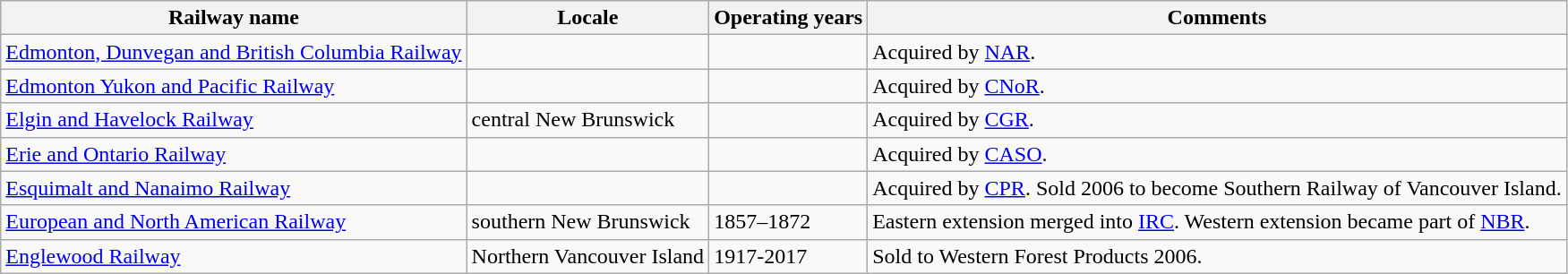<table class="wikitable">
<tr>
<th>Railway name</th>
<th>Locale</th>
<th>Operating years</th>
<th>Comments</th>
</tr>
<tr>
<td><a href='#'>Edmonton, Dunvegan and British Columbia Railway</a></td>
<td></td>
<td></td>
<td>Acquired by <a href='#'>NAR</a>.</td>
</tr>
<tr>
<td><a href='#'>Edmonton Yukon and Pacific Railway</a></td>
<td></td>
<td></td>
<td>Acquired by <a href='#'>CNoR</a>.</td>
</tr>
<tr>
<td><a href='#'>Elgin and Havelock Railway</a></td>
<td>central New Brunswick</td>
<td></td>
<td>Acquired by <a href='#'>CGR</a>.</td>
</tr>
<tr>
<td><a href='#'>Erie and Ontario Railway</a></td>
<td></td>
<td></td>
<td>Acquired by <a href='#'>CASO</a>.</td>
</tr>
<tr>
<td><a href='#'>Esquimalt and Nanaimo Railway</a></td>
<td></td>
<td></td>
<td>Acquired by <a href='#'>CPR</a>.  Sold 2006 to become Southern Railway of Vancouver Island.</td>
</tr>
<tr>
<td><a href='#'>European and North American Railway</a></td>
<td>southern New Brunswick</td>
<td>1857–1872</td>
<td>Eastern extension merged into <a href='#'>IRC</a>.  Western extension became part of <a href='#'>NBR</a>.</td>
</tr>
<tr>
<td><a href='#'>Englewood Railway</a></td>
<td>Northern Vancouver Island</td>
<td>1917-2017</td>
<td>Sold to Western Forest Products 2006.</td>
</tr>
</table>
